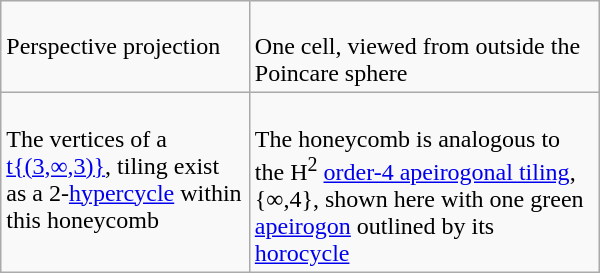<table class=wikitable width=400>
<tr valign=top>
<td><br>Perspective projection</td>
<td><br>One cell, viewed from outside the Poincare sphere</td>
</tr>
<tr valign=top>
<td><br>The vertices of a <a href='#'>t{(3,∞,3)}</a>,  tiling exist as a 2-<a href='#'>hypercycle</a> within this honeycomb</td>
<td><br>The honeycomb is analogous to the H<sup>2</sup> <a href='#'>order-4 apeirogonal tiling</a>, {∞,4}, shown here with one green <a href='#'>apeirogon</a> outlined by its <a href='#'>horocycle</a></td>
</tr>
</table>
